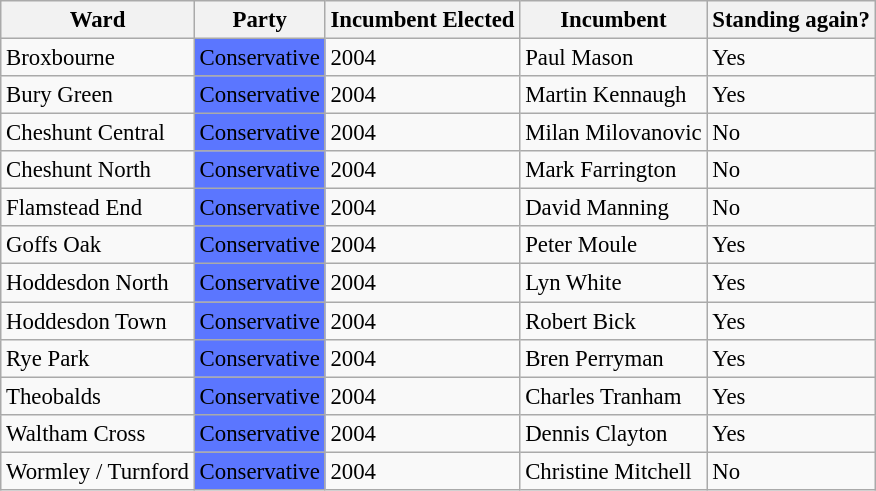<table class="wikitable" style="font-size: 95%;">
<tr>
<th>Ward</th>
<th>Party</th>
<th>Incumbent Elected</th>
<th>Incumbent</th>
<th>Standing again?</th>
</tr>
<tr>
<td>Broxbourne</td>
<td bgcolor="5B76FF">Conservative</td>
<td>2004</td>
<td>Paul Mason</td>
<td>Yes</td>
</tr>
<tr>
<td>Bury Green</td>
<td bgcolor="5B76FF">Conservative</td>
<td>2004</td>
<td>Martin Kennaugh</td>
<td>Yes</td>
</tr>
<tr>
<td>Cheshunt Central</td>
<td bgcolor="5B76FF">Conservative</td>
<td>2004</td>
<td>Milan Milovanovic</td>
<td>No</td>
</tr>
<tr>
<td>Cheshunt North</td>
<td bgcolor="5B76FF">Conservative</td>
<td>2004</td>
<td>Mark Farrington</td>
<td>No</td>
</tr>
<tr>
<td>Flamstead End</td>
<td bgcolor="5B76FF">Conservative</td>
<td>2004</td>
<td>David Manning</td>
<td>No</td>
</tr>
<tr>
<td>Goffs Oak</td>
<td bgcolor="5B76FF">Conservative</td>
<td>2004</td>
<td>Peter Moule</td>
<td>Yes</td>
</tr>
<tr>
<td>Hoddesdon North</td>
<td bgcolor="5B76FF">Conservative</td>
<td>2004</td>
<td>Lyn White</td>
<td>Yes</td>
</tr>
<tr>
<td>Hoddesdon Town</td>
<td bgcolor="5B76FF">Conservative</td>
<td>2004</td>
<td>Robert Bick</td>
<td>Yes</td>
</tr>
<tr>
<td>Rye Park</td>
<td bgcolor="5B76FF">Conservative</td>
<td>2004</td>
<td>Bren Perryman</td>
<td>Yes</td>
</tr>
<tr>
<td>Theobalds</td>
<td bgcolor="5B76FF">Conservative</td>
<td>2004</td>
<td>Charles Tranham</td>
<td>Yes</td>
</tr>
<tr>
<td>Waltham Cross</td>
<td bgcolor="5B76FF">Conservative</td>
<td>2004</td>
<td>Dennis Clayton</td>
<td>Yes</td>
</tr>
<tr>
<td>Wormley / Turnford</td>
<td bgcolor="5B76FF">Conservative</td>
<td>2004</td>
<td>Christine Mitchell</td>
<td>No</td>
</tr>
</table>
